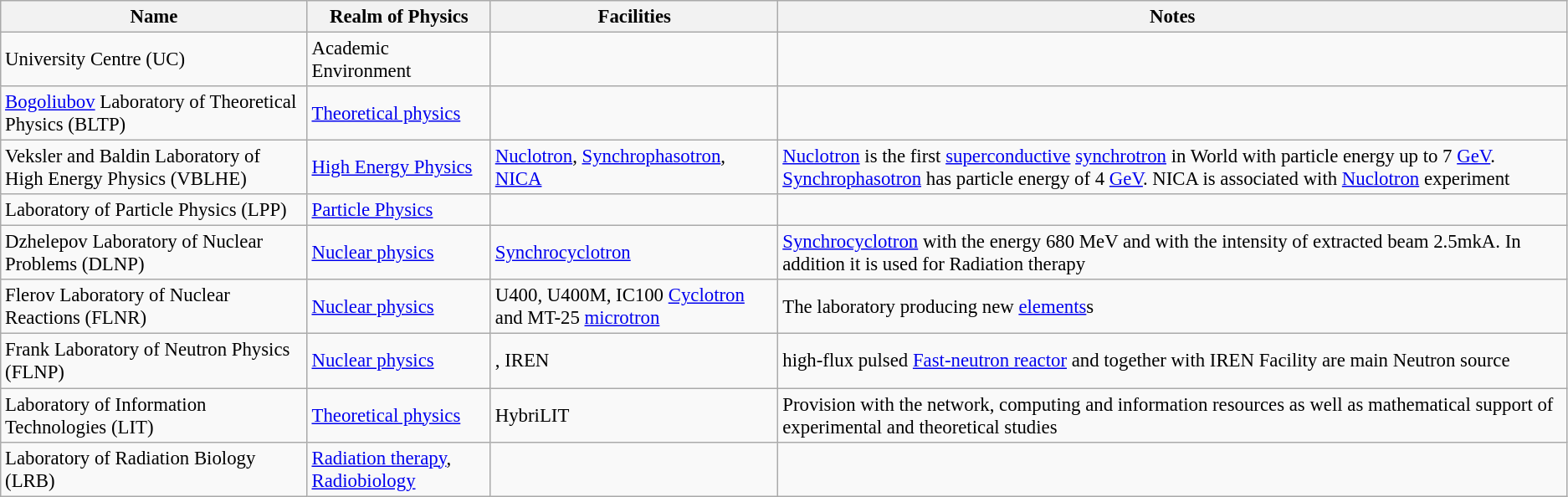<table class="wikitable sortable" style="font-size:95%; vertical-align:top">
<tr>
<th>Name</th>
<th>Realm of Physics</th>
<th>Facilities</th>
<th>Notes</th>
</tr>
<tr>
<td>University Centre (UC)</td>
<td>Academic Environment</td>
<td></td>
<td></td>
</tr>
<tr>
<td><a href='#'>Bogoliubov</a> Laboratory of Theoretical Physics (BLTP)</td>
<td><a href='#'>Theoretical physics</a></td>
<td></td>
<td></td>
</tr>
<tr>
<td>Veksler and Baldin Laboratory of High Energy Physics (VBLHE)</td>
<td><a href='#'>High Energy Physics</a></td>
<td><a href='#'>Nuclotron</a>, <a href='#'>Synchrophasotron</a>, <a href='#'>NICA</a></td>
<td><a href='#'>Nuclotron</a> is the first <a href='#'>superconductive</a> <a href='#'>synchrotron</a> in World with particle energy up to 7 <a href='#'>GeV</a>. <a href='#'>Synchrophasotron</a> has particle energy of 4 <a href='#'>GeV</a>. NICA is associated with <a href='#'>Nuclotron</a> experiment</td>
</tr>
<tr>
<td>Laboratory of Particle Physics (LPP)</td>
<td><a href='#'>Particle Physics</a></td>
<td></td>
<td></td>
</tr>
<tr>
<td>Dzhelepov Laboratory of Nuclear Problems (DLNP)</td>
<td><a href='#'>Nuclear physics</a></td>
<td><a href='#'>Synchrocyclotron</a></td>
<td><a href='#'>Synchrocyclotron</a> with the energy 680 MeV and with the intensity of extracted beam 2.5mkA. In addition it is used for Radiation therapy</td>
</tr>
<tr>
<td>Flerov Laboratory of Nuclear Reactions (FLNR)</td>
<td><a href='#'>Nuclear physics</a></td>
<td>U400, U400M, IC100 <a href='#'>Cyclotron</a> and MT-25 <a href='#'>microtron</a></td>
<td>The laboratory producing new <a href='#'>elements</a>s</td>
</tr>
<tr>
<td>Frank Laboratory of Neutron Physics (FLNP)</td>
<td><a href='#'>Nuclear physics</a></td>
<td>, IREN</td>
<td> high-flux pulsed <a href='#'>Fast-neutron reactor</a> and together with IREN Facility are main Neutron source</td>
</tr>
<tr>
<td>Laboratory of Information Technologies (LIT)</td>
<td><a href='#'>Theoretical physics</a></td>
<td>HybriLIT</td>
<td>Provision with the network, computing and information resources as well as mathematical support of experimental and theoretical studies</td>
</tr>
<tr>
<td>Laboratory of Radiation Biology (LRB)</td>
<td><a href='#'>Radiation therapy</a>, <a href='#'>Radiobiology</a></td>
<td></td>
<td></td>
</tr>
</table>
